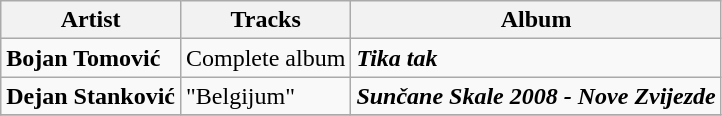<table class="wikitable">
<tr>
<th rowspan="1">Artist</th>
<th rowspan="1">Tracks</th>
<th rowspan="1">Album</th>
</tr>
<tr>
<td rowspan="1"><strong>Bojan Tomović</strong></td>
<td>Complete album</td>
<td rowspan="1"><strong><em>Tika tak</em></strong></td>
</tr>
<tr>
<td rowspan="1"><strong>Dejan Stanković</strong></td>
<td>"Belgijum"</td>
<td rowspan="1"><strong><em>Sunčane Skale 2008 - Nove Zvijezde</em></strong></td>
</tr>
<tr>
</tr>
</table>
